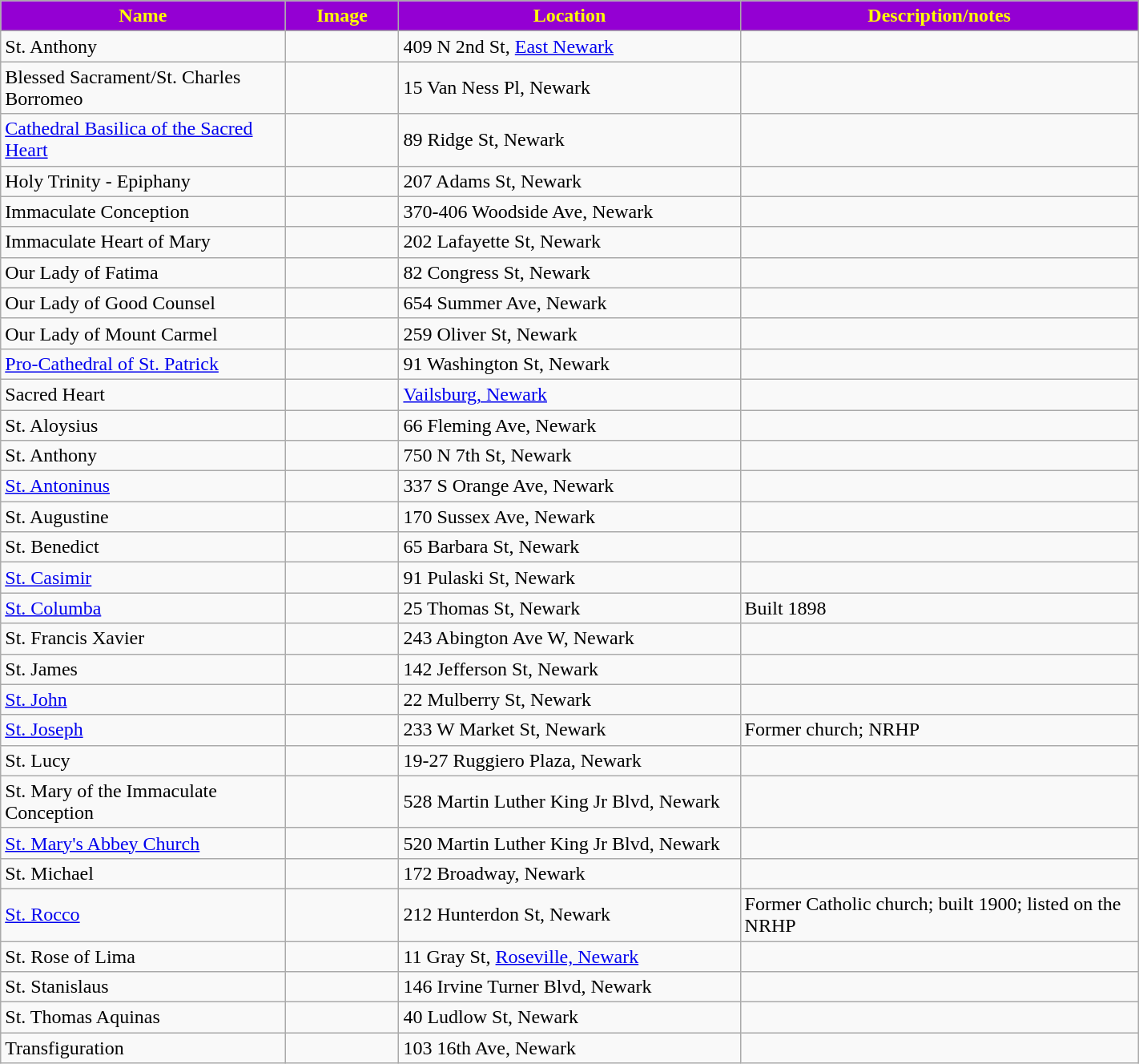<table class="wikitable sortable" style="width:75%">
<tr>
<th style="background:darkviolet; color:yellow;" width="25%"><strong>Name</strong></th>
<th style="background:darkviolet; color:yellow;" width="10%"><strong>Image</strong></th>
<th style="background:darkviolet; color:yellow;" width="30%"><strong>Location</strong></th>
<th style="background:darkviolet; color:yellow;" width="35%"><strong>Description/notes</strong></th>
</tr>
<tr>
<td>St. Anthony</td>
<td></td>
<td>409 N 2nd St, <a href='#'>East Newark</a></td>
<td></td>
</tr>
<tr>
<td>Blessed Sacrament/St. Charles Borromeo</td>
<td></td>
<td>15 Van Ness Pl, Newark</td>
<td></td>
</tr>
<tr>
<td><a href='#'>Cathedral Basilica of the Sacred Heart</a></td>
<td></td>
<td>89 Ridge St, Newark</td>
<td></td>
</tr>
<tr>
<td>Holy Trinity - Epiphany</td>
<td></td>
<td>207 Adams St, Newark</td>
<td></td>
</tr>
<tr>
<td>Immaculate Conception</td>
<td></td>
<td>370-406 Woodside Ave, Newark</td>
<td></td>
</tr>
<tr>
<td>Immaculate Heart of Mary</td>
<td></td>
<td>202 Lafayette St, Newark</td>
<td></td>
</tr>
<tr>
<td>Our Lady of Fatima</td>
<td></td>
<td>82 Congress St, Newark</td>
<td></td>
</tr>
<tr>
<td>Our Lady of Good Counsel</td>
<td></td>
<td>654 Summer Ave, Newark</td>
<td></td>
</tr>
<tr>
<td>Our Lady of Mount Carmel</td>
<td></td>
<td>259 Oliver St, Newark</td>
<td></td>
</tr>
<tr>
<td><a href='#'>Pro-Cathedral of St. Patrick</a></td>
<td></td>
<td>91 Washington St, Newark</td>
<td></td>
</tr>
<tr>
<td>Sacred Heart</td>
<td></td>
<td><a href='#'>Vailsburg, Newark</a></td>
<td></td>
</tr>
<tr>
<td>St. Aloysius</td>
<td></td>
<td>66 Fleming Ave, Newark</td>
<td></td>
</tr>
<tr>
<td>St. Anthony</td>
<td></td>
<td>750 N 7th St, Newark</td>
<td></td>
</tr>
<tr>
<td><a href='#'>St. Antoninus</a></td>
<td></td>
<td>337 S Orange Ave, Newark</td>
<td></td>
</tr>
<tr>
<td>St. Augustine</td>
<td></td>
<td>170 Sussex Ave, Newark</td>
<td></td>
</tr>
<tr>
<td>St. Benedict</td>
<td></td>
<td>65 Barbara St, Newark</td>
<td></td>
</tr>
<tr>
<td><a href='#'>St. Casimir</a></td>
<td></td>
<td>91 Pulaski St, Newark</td>
<td></td>
</tr>
<tr>
<td><a href='#'>St. Columba</a></td>
<td></td>
<td>25 Thomas St, Newark</td>
<td>Built 1898</td>
</tr>
<tr>
<td>St. Francis Xavier</td>
<td></td>
<td>243 Abington Ave W, Newark</td>
<td></td>
</tr>
<tr>
<td>St. James</td>
<td></td>
<td>142 Jefferson St, Newark</td>
<td></td>
</tr>
<tr>
<td><a href='#'>St. John</a></td>
<td></td>
<td>22 Mulberry St, Newark</td>
<td></td>
</tr>
<tr>
<td><a href='#'>St. Joseph</a></td>
<td></td>
<td>233 W Market St, Newark</td>
<td>Former church; NRHP</td>
</tr>
<tr>
<td>St. Lucy</td>
<td></td>
<td>19-27 Ruggiero Plaza, Newark</td>
<td></td>
</tr>
<tr>
<td>St. Mary of the Immaculate Conception</td>
<td></td>
<td>528 Martin Luther King Jr Blvd, Newark</td>
<td></td>
</tr>
<tr>
<td><a href='#'>St. Mary's Abbey Church</a></td>
<td></td>
<td>520 Martin Luther King Jr Blvd, Newark</td>
<td></td>
</tr>
<tr>
<td>St. Michael</td>
<td></td>
<td>172 Broadway, Newark</td>
<td></td>
</tr>
<tr>
<td><a href='#'>St. Rocco</a></td>
<td></td>
<td>212 Hunterdon St, Newark</td>
<td>Former Catholic church; built 1900; listed on the NRHP</td>
</tr>
<tr>
<td>St. Rose of Lima</td>
<td></td>
<td>11 Gray St, <a href='#'>Roseville, Newark</a></td>
<td></td>
</tr>
<tr>
<td>St. Stanislaus</td>
<td></td>
<td>146 Irvine Turner Blvd, Newark</td>
<td></td>
</tr>
<tr>
<td>St. Thomas Aquinas</td>
<td></td>
<td>40 Ludlow St, Newark</td>
<td></td>
</tr>
<tr>
<td>Transfiguration</td>
<td></td>
<td>103 16th Ave, Newark</td>
<td></td>
</tr>
</table>
